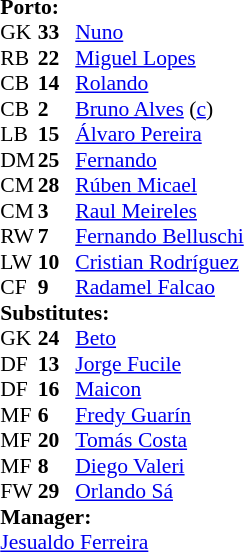<table style="font-size: 90%" cellspacing="0" cellpadding="0" align=center>
<tr>
<td colspan="4"><strong>Porto:</strong></td>
</tr>
<tr>
<th width=25></th>
<th width=25></th>
</tr>
<tr>
<td>GK</td>
<td><strong>33</strong></td>
<td> <a href='#'>Nuno</a></td>
</tr>
<tr>
<td>RB</td>
<td><strong>22</strong></td>
<td> <a href='#'>Miguel Lopes</a></td>
<td></td>
<td></td>
</tr>
<tr>
<td>CB</td>
<td><strong>14</strong></td>
<td> <a href='#'>Rolando</a></td>
</tr>
<tr>
<td>CB</td>
<td><strong>2</strong></td>
<td> <a href='#'>Bruno Alves</a> (<a href='#'>c</a>)</td>
<td></td>
</tr>
<tr>
<td>LB</td>
<td><strong>15</strong></td>
<td> <a href='#'>Álvaro Pereira</a></td>
</tr>
<tr>
<td>DM</td>
<td><strong>25</strong></td>
<td> <a href='#'>Fernando</a></td>
</tr>
<tr>
<td>CM</td>
<td><strong>28</strong></td>
<td> <a href='#'>Rúben Micael</a></td>
<td></td>
<td></td>
</tr>
<tr>
<td>CM</td>
<td><strong>3</strong></td>
<td> <a href='#'>Raul Meireles</a></td>
</tr>
<tr>
<td>RW</td>
<td><strong>7</strong></td>
<td> <a href='#'>Fernando Belluschi</a></td>
<td></td>
<td></td>
</tr>
<tr>
<td>LW</td>
<td><strong>10</strong></td>
<td> <a href='#'>Cristian Rodríguez</a></td>
</tr>
<tr>
<td>CF</td>
<td><strong>9</strong></td>
<td> <a href='#'>Radamel Falcao</a></td>
</tr>
<tr>
<td colspan=3><strong>Substitutes:</strong></td>
</tr>
<tr>
<td>GK</td>
<td><strong>24</strong></td>
<td> <a href='#'>Beto</a></td>
</tr>
<tr>
<td>DF</td>
<td><strong>13</strong></td>
<td> <a href='#'>Jorge Fucile</a></td>
<td></td>
<td></td>
</tr>
<tr>
<td>DF</td>
<td><strong>16</strong></td>
<td> <a href='#'>Maicon</a></td>
</tr>
<tr>
<td>MF</td>
<td><strong>6</strong></td>
<td> <a href='#'>Fredy Guarín</a></td>
</tr>
<tr>
<td>MF</td>
<td><strong>20</strong></td>
<td> <a href='#'>Tomás Costa</a></td>
</tr>
<tr>
<td>MF</td>
<td><strong>8</strong></td>
<td> <a href='#'>Diego Valeri</a></td>
<td></td>
<td></td>
</tr>
<tr>
<td>FW</td>
<td><strong>29</strong></td>
<td> <a href='#'>Orlando Sá</a></td>
<td></td>
<td></td>
</tr>
<tr>
<td colspan=3><strong>Manager:</strong></td>
</tr>
<tr>
<td colspan=4> <a href='#'>Jesualdo Ferreira</a></td>
</tr>
</table>
